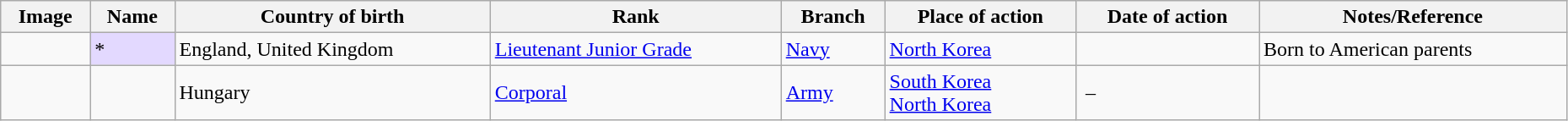<table class="wikitable sortable" style="width:98%;">
<tr>
<th class="unsortable">Image</th>
<th>Name</th>
<th>Country of birth</th>
<th>Rank</th>
<th>Branch</th>
<th>Place of action</th>
<th>Date of action</th>
<th class="unsortable">Notes/Reference</th>
</tr>
<tr>
<td></td>
<td style="background:#e3d9ff;">*</td>
<td>England, United Kingdom</td>
<td><a href='#'>Lieutenant Junior Grade</a></td>
<td><a href='#'>Navy</a></td>
<td><a href='#'>North Korea</a></td>
<td></td>
<td>Born to American parents</td>
</tr>
<tr>
<td></td>
<td></td>
<td>Hungary</td>
<td><a href='#'>Corporal</a></td>
<td><a href='#'>Army</a></td>
<td><a href='#'>South Korea</a><br><a href='#'>North Korea</a></td>
<td> – </td>
<td></td>
</tr>
</table>
